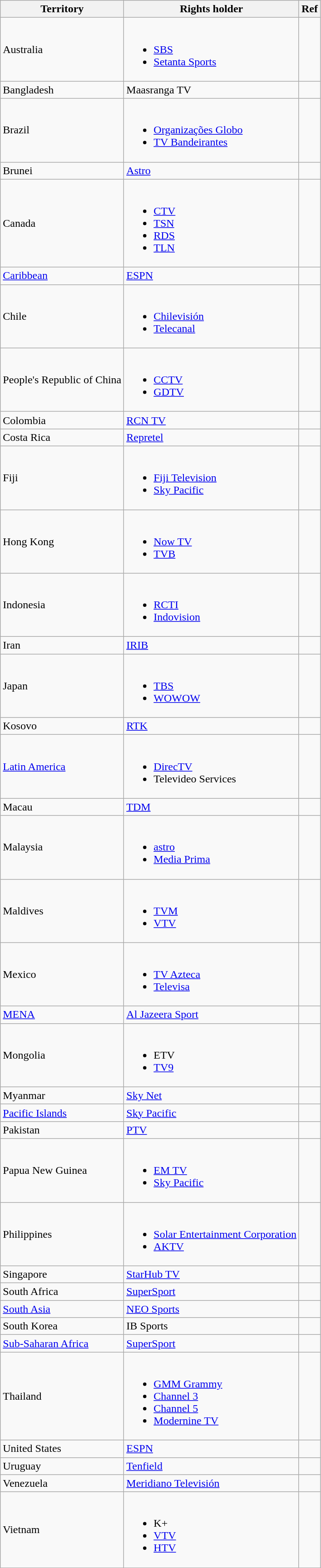<table class="wikitable">
<tr>
<th>Territory</th>
<th>Rights holder</th>
<th>Ref</th>
</tr>
<tr>
<td>Australia</td>
<td><br><ul><li><a href='#'>SBS</a></li><li><a href='#'>Setanta Sports</a></li></ul></td>
<td></td>
</tr>
<tr>
<td>Bangladesh</td>
<td>Maasranga TV</td>
<td></td>
</tr>
<tr>
<td>Brazil</td>
<td><br><ul><li><a href='#'>Organizações Globo</a></li><li><a href='#'>TV Bandeirantes</a></li></ul></td>
<td></td>
</tr>
<tr>
<td>Brunei</td>
<td><a href='#'>Astro</a></td>
<td></td>
</tr>
<tr>
<td>Canada</td>
<td><br><ul><li><a href='#'>CTV</a></li><li><a href='#'>TSN</a></li><li><a href='#'>RDS</a></li><li><a href='#'>TLN</a></li></ul></td>
<td></td>
</tr>
<tr>
<td><a href='#'>Caribbean</a></td>
<td><a href='#'>ESPN</a></td>
<td></td>
</tr>
<tr>
<td>Chile</td>
<td><br><ul><li><a href='#'>Chilevisión</a></li><li><a href='#'>Telecanal</a></li></ul></td>
<td></td>
</tr>
<tr>
<td>People's Republic of China</td>
<td><br><ul><li><a href='#'>CCTV</a></li><li><a href='#'>GDTV</a></li></ul></td>
<td></td>
</tr>
<tr>
<td>Colombia</td>
<td><a href='#'>RCN TV</a></td>
<td></td>
</tr>
<tr>
<td>Costa Rica</td>
<td><a href='#'>Repretel</a></td>
<td></td>
</tr>
<tr>
<td>Fiji</td>
<td><br><ul><li><a href='#'>Fiji Television</a></li><li><a href='#'>Sky Pacific</a></li></ul></td>
<td></td>
</tr>
<tr>
<td>Hong Kong</td>
<td><br><ul><li><a href='#'>Now TV</a></li><li><a href='#'>TVB</a></li></ul></td>
<td></td>
</tr>
<tr>
<td>Indonesia</td>
<td><br><ul><li><a href='#'>RCTI</a></li><li><a href='#'>Indovision</a></li></ul></td>
<td></td>
</tr>
<tr>
<td>Iran</td>
<td><a href='#'>IRIB</a></td>
<td></td>
</tr>
<tr>
<td>Japan</td>
<td><br><ul><li><a href='#'>TBS</a></li><li><a href='#'>WOWOW</a></li></ul></td>
<td></td>
</tr>
<tr>
<td>Kosovo</td>
<td><a href='#'>RTK</a></td>
<td></td>
</tr>
<tr>
<td><a href='#'>Latin America</a></td>
<td><br><ul><li><a href='#'>DirecTV</a></li><li>Televideo Services</li></ul></td>
<td></td>
</tr>
<tr>
<td>Macau</td>
<td><a href='#'>TDM</a></td>
<td></td>
</tr>
<tr>
<td>Malaysia</td>
<td><br><ul><li><a href='#'>astro</a></li><li><a href='#'>Media Prima</a></li></ul></td>
<td></td>
</tr>
<tr>
<td>Maldives</td>
<td><br><ul><li><a href='#'>TVM</a></li><li><a href='#'>VTV</a></li></ul></td>
<td></td>
</tr>
<tr>
<td>Mexico</td>
<td><br><ul><li><a href='#'>TV Azteca</a></li><li><a href='#'>Televisa</a></li></ul></td>
<td></td>
</tr>
<tr>
<td><a href='#'>MENA</a></td>
<td><a href='#'>Al Jazeera Sport</a></td>
<td></td>
</tr>
<tr>
<td>Mongolia</td>
<td><br><ul><li>ETV</li><li><a href='#'>TV9</a></li></ul></td>
<td></td>
</tr>
<tr>
<td>Myanmar</td>
<td><a href='#'>Sky Net</a></td>
<td></td>
</tr>
<tr>
<td><a href='#'>Pacific Islands</a></td>
<td><a href='#'>Sky Pacific</a></td>
<td></td>
</tr>
<tr>
<td>Pakistan</td>
<td><a href='#'>PTV</a></td>
<td></td>
</tr>
<tr>
<td>Papua New Guinea</td>
<td><br><ul><li><a href='#'>EM TV</a></li><li><a href='#'>Sky Pacific</a></li></ul></td>
<td></td>
</tr>
<tr>
<td>Philippines</td>
<td><br><ul><li><a href='#'>Solar Entertainment Corporation</a></li><li><a href='#'>AKTV</a></li></ul></td>
<td></td>
</tr>
<tr>
<td>Singapore</td>
<td><a href='#'>StarHub TV</a></td>
<td></td>
</tr>
<tr>
<td>South Africa</td>
<td><a href='#'>SuperSport</a></td>
<td></td>
</tr>
<tr>
<td><a href='#'>South Asia</a></td>
<td><a href='#'>NEO Sports</a></td>
<td></td>
</tr>
<tr>
<td>South Korea</td>
<td>IB Sports</td>
<td></td>
</tr>
<tr>
<td><a href='#'>Sub-Saharan Africa</a></td>
<td><a href='#'>SuperSport</a></td>
<td></td>
</tr>
<tr>
<td>Thailand</td>
<td><br><ul><li><a href='#'>GMM Grammy</a></li><li><a href='#'>Channel 3</a></li><li><a href='#'>Channel 5</a></li><li><a href='#'>Modernine TV</a></li></ul></td>
<td></td>
</tr>
<tr>
<td>United States</td>
<td><a href='#'>ESPN</a></td>
<td></td>
</tr>
<tr>
<td>Uruguay</td>
<td><a href='#'>Tenfield</a></td>
<td></td>
</tr>
<tr>
<td>Venezuela</td>
<td><a href='#'>Meridiano Televisión</a></td>
<td></td>
</tr>
<tr>
<td>Vietnam</td>
<td><br><ul><li>K+</li><li><a href='#'>VTV</a></li><li><a href='#'>HTV</a></li></ul></td>
<td></td>
</tr>
</table>
